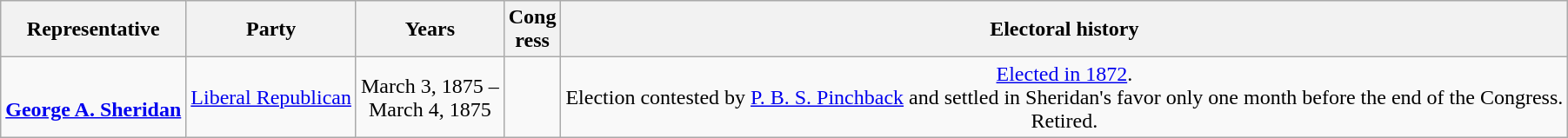<table class=wikitable style="text-align:center">
<tr>
<th>Representative</th>
<th>Party</th>
<th>Years</th>
<th>Cong<br>ress</th>
<th>Electoral history</th>
</tr>
<tr>
<td align=left><br><strong><a href='#'>George A. Sheridan</a></strong><br></td>
<td><a href='#'>Liberal Republican</a></td>
<td nowrap>March 3, 1875 –<br>March 4, 1875</td>
<td></td>
<td><a href='#'>Elected in 1872</a>.<br>Election contested by <a href='#'>P. B. S. Pinchback</a> and settled in Sheridan's favor only one month before the end of the Congress.<br>Retired.</td>
</tr>
</table>
